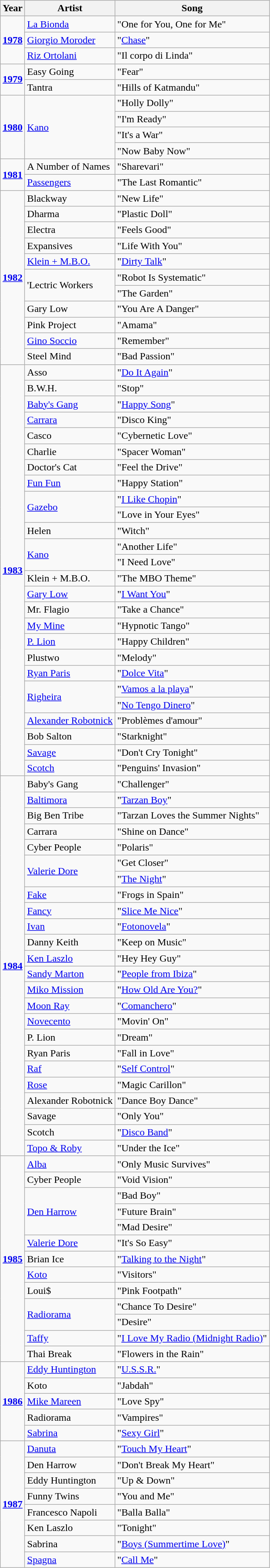<table class="wikitable">
<tr>
<th>Year</th>
<th>Artist</th>
<th>Song</th>
</tr>
<tr>
<td rowspan="3" height=15><strong><a href='#'>1978</a></strong></td>
<td><a href='#'>La Bionda</a></td>
<td>"One for You, One for Me"</td>
</tr>
<tr>
<td><a href='#'>Giorgio Moroder</a></td>
<td>"<a href='#'>Chase</a>"</td>
</tr>
<tr>
<td><a href='#'>Riz Ortolani</a></td>
<td>"Il corpo di Linda"</td>
</tr>
<tr>
<td rowspan="2" height=15><strong><a href='#'>1979</a></strong></td>
<td>Easy Going</td>
<td>"Fear"</td>
</tr>
<tr>
<td>Tantra</td>
<td>"Hills of Katmandu"</td>
</tr>
<tr>
<td rowspan="4" height=15><strong><a href='#'>1980</a></strong></td>
<td rowspan="4"><a href='#'>Kano</a></td>
<td>"Holly Dolly"</td>
</tr>
<tr>
<td>"I'm Ready"</td>
</tr>
<tr>
<td>"It's a War"</td>
</tr>
<tr>
<td>"Now Baby Now"</td>
</tr>
<tr>
<td rowspan="2" height=15><strong><a href='#'>1981</a></strong></td>
<td>A Number of Names</td>
<td>"Sharevari"</td>
</tr>
<tr>
<td><a href='#'>Passengers</a></td>
<td>"The Last Romantic"</td>
</tr>
<tr>
<td rowspan="11" height=16><strong><a href='#'>1982</a></strong></td>
<td>Blackway</td>
<td>"New Life"</td>
</tr>
<tr>
<td>Dharma</td>
<td>"Plastic Doll"</td>
</tr>
<tr>
<td>Electra</td>
<td>"Feels Good"</td>
</tr>
<tr>
<td>Expansives</td>
<td>"Life With You"</td>
</tr>
<tr>
<td><a href='#'>Klein + M.B.O.</a></td>
<td>"<a href='#'>Dirty Talk</a>"</td>
</tr>
<tr>
<td rowspan="2">'Lectric Workers</td>
<td>"Robot Is Systematic"</td>
</tr>
<tr>
<td>"The Garden"</td>
</tr>
<tr>
<td>Gary Low</td>
<td>"You Are A Danger"</td>
</tr>
<tr>
<td>Pink Project</td>
<td>"Amama"</td>
</tr>
<tr>
<td><a href='#'>Gino Soccio</a></td>
<td>"Remember"</td>
</tr>
<tr>
<td>Steel Mind</td>
<td>"Bad Passion"</td>
</tr>
<tr>
<td rowspan="26" height=15><strong><a href='#'>1983</a></strong></td>
<td>Asso</td>
<td>"<a href='#'>Do It Again</a>"</td>
</tr>
<tr>
<td>B.W.H.</td>
<td>"Stop"</td>
</tr>
<tr>
<td><a href='#'>Baby's Gang</a></td>
<td>"<a href='#'>Happy Song</a>"</td>
</tr>
<tr>
<td><a href='#'>Carrara</a></td>
<td>"Disco King"</td>
</tr>
<tr>
<td>Casco</td>
<td>"Cybernetic Love"</td>
</tr>
<tr>
<td>Charlie</td>
<td>"Spacer Woman"</td>
</tr>
<tr>
<td>Doctor's Cat</td>
<td>"Feel the Drive"</td>
</tr>
<tr>
<td><a href='#'>Fun Fun</a></td>
<td>"Happy Station"</td>
</tr>
<tr>
<td rowspan="2"><a href='#'>Gazebo</a></td>
<td>"<a href='#'>I Like Chopin</a>"</td>
</tr>
<tr>
<td>"Love in Your Eyes"</td>
</tr>
<tr>
<td>Helen</td>
<td>"Witch"</td>
</tr>
<tr>
<td rowspan="2"><a href='#'>Kano</a></td>
<td>"Another Life"</td>
</tr>
<tr>
<td>"I Need Love"</td>
</tr>
<tr>
<td>Klein + M.B.O.</td>
<td>"The MBO Theme"</td>
</tr>
<tr>
<td><a href='#'>Gary Low</a></td>
<td>"<a href='#'>I Want You</a>"</td>
</tr>
<tr>
<td>Mr. Flagio</td>
<td>"Take a Chance"</td>
</tr>
<tr>
<td><a href='#'>My Mine</a></td>
<td>"Hypnotic Tango"</td>
</tr>
<tr>
<td><a href='#'>P. Lion</a></td>
<td>"Happy Children"</td>
</tr>
<tr>
<td>Plustwo</td>
<td>"Melody"</td>
</tr>
<tr>
<td><a href='#'>Ryan Paris</a></td>
<td>"<a href='#'>Dolce Vita</a>"</td>
</tr>
<tr>
<td rowspan="2"><a href='#'>Righeira</a></td>
<td>"<a href='#'>Vamos a la playa</a>"</td>
</tr>
<tr>
<td>"<a href='#'>No Tengo Dinero</a>"</td>
</tr>
<tr>
<td><a href='#'>Alexander Robotnick</a></td>
<td>"Problèmes d'amour"</td>
</tr>
<tr>
<td>Bob Salton</td>
<td>"Starknight"</td>
</tr>
<tr>
<td><a href='#'>Savage</a></td>
<td>"Don't Cry Tonight"</td>
</tr>
<tr>
<td><a href='#'>Scotch</a></td>
<td>"Penguins' Invasion"</td>
</tr>
<tr>
<td rowspan="24" height=15><strong><a href='#'>1984</a></strong></td>
<td>Baby's Gang</td>
<td>"Challenger"</td>
</tr>
<tr>
<td><a href='#'>Baltimora</a></td>
<td>"<a href='#'>Tarzan Boy</a>"</td>
</tr>
<tr>
<td>Big Ben Tribe</td>
<td>"Tarzan Loves the Summer Nights"</td>
</tr>
<tr>
<td Carrara (singer)>Carrara</td>
<td>"Shine on Dance"</td>
</tr>
<tr>
<td>Cyber People</td>
<td>"Polaris"</td>
</tr>
<tr>
<td rowspan="2"><a href='#'>Valerie Dore</a></td>
<td>"Get Closer"</td>
</tr>
<tr>
<td>"<a href='#'>The Night</a>"</td>
</tr>
<tr>
<td><a href='#'>Fake</a></td>
<td>"Frogs in Spain"</td>
</tr>
<tr>
<td><a href='#'>Fancy</a></td>
<td>"<a href='#'>Slice Me Nice</a>"</td>
</tr>
<tr>
<td><a href='#'>Ivan</a></td>
<td>"<a href='#'>Fotonovela</a>"</td>
</tr>
<tr>
<td>Danny Keith</td>
<td>"Keep on Music"</td>
</tr>
<tr>
<td><a href='#'>Ken Laszlo</a></td>
<td>"Hey Hey Guy"</td>
</tr>
<tr>
<td><a href='#'>Sandy Marton</a></td>
<td>"<a href='#'>People from Ibiza</a>"</td>
</tr>
<tr>
<td><a href='#'>Miko Mission</a></td>
<td>"<a href='#'>How Old Are You?</a>"</td>
</tr>
<tr>
<td><a href='#'>Moon Ray</a></td>
<td>"<a href='#'>Comanchero</a>"</td>
</tr>
<tr>
<td><a href='#'>Novecento</a></td>
<td>"Movin' On"</td>
</tr>
<tr>
<td>P. Lion</td>
<td>"Dream"</td>
</tr>
<tr>
<td>Ryan Paris</td>
<td>"Fall in Love"</td>
</tr>
<tr>
<td><a href='#'>Raf</a></td>
<td>"<a href='#'>Self Control</a>"</td>
</tr>
<tr>
<td><a href='#'>Rose</a></td>
<td>"Magic Carillon"</td>
</tr>
<tr>
<td>Alexander Robotnick</td>
<td>"Dance Boy Dance"</td>
</tr>
<tr>
<td>Savage</td>
<td>"Only You"</td>
</tr>
<tr>
<td>Scotch</td>
<td>"<a href='#'>Disco Band</a>"</td>
</tr>
<tr>
<td><a href='#'>Topo & Roby</a></td>
<td>"Under the Ice"</td>
</tr>
<tr>
<td rowspan="13" height=15><strong><a href='#'>1985</a></strong></td>
<td><a href='#'>Alba</a></td>
<td>"Only Music Survives"</td>
</tr>
<tr>
<td>Cyber People</td>
<td>"Void Vision"</td>
</tr>
<tr>
<td rowspan="3"><a href='#'>Den Harrow</a></td>
<td>"Bad Boy"</td>
</tr>
<tr>
<td>"Future Brain"</td>
</tr>
<tr>
<td>"Mad Desire"</td>
</tr>
<tr>
<td><a href='#'>Valerie Dore</a></td>
<td>"It's So Easy"</td>
</tr>
<tr>
<td>Brian Ice</td>
<td>"<a href='#'>Talking to the Night</a>"</td>
</tr>
<tr>
<td><a href='#'>Koto</a></td>
<td>"Visitors"</td>
</tr>
<tr>
<td>Loui$</td>
<td>"Pink Footpath"</td>
</tr>
<tr>
<td rowspan="2"><a href='#'>Radiorama</a></td>
<td>"Chance To Desire"</td>
</tr>
<tr>
<td>"Desire"</td>
</tr>
<tr>
<td><a href='#'>Taffy</a></td>
<td>"<a href='#'>I Love My Radio (Midnight Radio)</a>"</td>
</tr>
<tr>
<td>Thai Break</td>
<td>"Flowers in the Rain"</td>
</tr>
<tr>
<td rowspan="5" height=15><strong><a href='#'>1986</a></strong></td>
<td><a href='#'>Eddy Huntington</a></td>
<td>"<a href='#'>U.S.S.R.</a>"</td>
</tr>
<tr>
<td Koto (band)>Koto</td>
<td>"Jabdah"</td>
</tr>
<tr>
<td><a href='#'>Mike Mareen</a></td>
<td>"Love Spy"</td>
</tr>
<tr>
<td>Radiorama</td>
<td>"Vampires"</td>
</tr>
<tr>
<td><a href='#'>Sabrina</a></td>
<td>"<a href='#'>Sexy Girl</a>"</td>
</tr>
<tr>
<td rowspan="8" height=15><strong><a href='#'>1987</a></strong></td>
<td><a href='#'>Danuta</a></td>
<td>"<a href='#'>Touch My Heart</a>"</td>
</tr>
<tr>
<td>Den Harrow</td>
<td>"Don't Break My Heart"</td>
</tr>
<tr>
<td>Eddy Huntington</td>
<td>"Up & Down"</td>
</tr>
<tr>
<td>Funny Twins</td>
<td>"You and Me"</td>
</tr>
<tr>
<td>Francesco Napoli</td>
<td>"Balla Balla"</td>
</tr>
<tr>
<td>Ken Laszlo</td>
<td>"Tonight"</td>
</tr>
<tr>
<td>Sabrina</td>
<td>"<a href='#'>Boys (Summertime Love)</a>"</td>
</tr>
<tr>
<td><a href='#'>Spagna</a></td>
<td>"<a href='#'>Call Me</a>"</td>
</tr>
</table>
